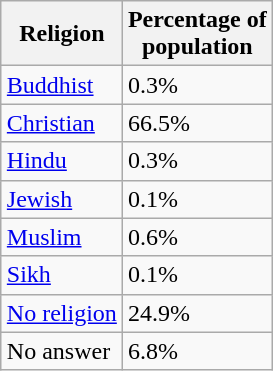<table class="wikitable sortable" style="float:right;">
<tr>
<th>Religion</th>
<th>Percentage of <br>population</th>
</tr>
<tr>
<td><a href='#'>Buddhist</a></td>
<td>0.3%</td>
</tr>
<tr>
<td><a href='#'>Christian</a></td>
<td>66.5%</td>
</tr>
<tr>
<td><a href='#'>Hindu</a></td>
<td>0.3%</td>
</tr>
<tr>
<td><a href='#'>Jewish</a></td>
<td>0.1%</td>
</tr>
<tr>
<td><a href='#'>Muslim</a></td>
<td>0.6%</td>
</tr>
<tr>
<td><a href='#'>Sikh</a></td>
<td>0.1%</td>
</tr>
<tr>
<td><a href='#'>No religion</a></td>
<td>24.9%</td>
</tr>
<tr>
<td>No answer</td>
<td>6.8%</td>
</tr>
</table>
